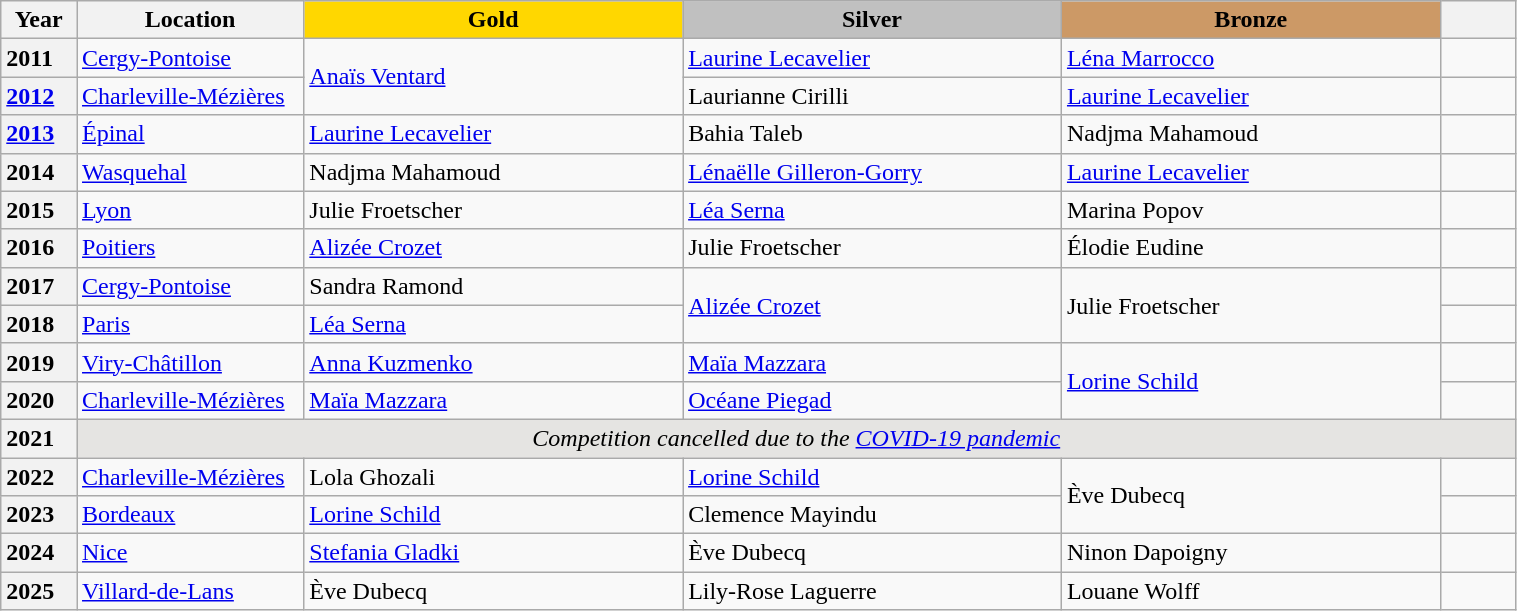<table class="wikitable unsortable" style="text-align:left; width:80%">
<tr>
<th scope="col" style="text-align:center; width:5%">Year</th>
<th scope="col" style="text-align:center; width:15%">Location</th>
<td scope="col" style="text-align:center; width:25%; background:gold"><strong>Gold</strong></td>
<td scope="col" style="text-align:center; width:25%; background:silver"><strong>Silver</strong></td>
<td scope="col" style="text-align:center; width:25%; background:#c96"><strong>Bronze</strong></td>
<th scope="col" style="text-align:center; width:5%"></th>
</tr>
<tr>
<th scope="row" style="text-align:left">2011</th>
<td><a href='#'>Cergy-Pontoise</a></td>
<td rowspan="2"><a href='#'>Anaïs Ventard</a></td>
<td><a href='#'>Laurine Lecavelier</a></td>
<td><a href='#'>Léna Marrocco</a></td>
<td></td>
</tr>
<tr>
<th scope="row" style="text-align:left"><a href='#'>2012</a></th>
<td><a href='#'>Charleville-Mézières</a></td>
<td>Laurianne Cirilli</td>
<td><a href='#'>Laurine Lecavelier</a></td>
<td></td>
</tr>
<tr>
<th scope="row" style="text-align:left"><a href='#'>2013</a></th>
<td><a href='#'>Épinal</a></td>
<td><a href='#'>Laurine Lecavelier</a></td>
<td>Bahia Taleb</td>
<td>Nadjma Mahamoud</td>
<td></td>
</tr>
<tr>
<th scope="row" style="text-align:left">2014</th>
<td><a href='#'>Wasquehal</a></td>
<td>Nadjma Mahamoud</td>
<td><a href='#'>Lénaëlle Gilleron-Gorry</a></td>
<td><a href='#'>Laurine Lecavelier</a></td>
<td></td>
</tr>
<tr>
<th scope="row" style="text-align:left">2015</th>
<td><a href='#'>Lyon</a></td>
<td>Julie Froetscher</td>
<td><a href='#'>Léa Serna</a></td>
<td>Marina Popov</td>
<td></td>
</tr>
<tr>
<th scope="row" style="text-align:left">2016</th>
<td><a href='#'>Poitiers</a></td>
<td><a href='#'>Alizée Crozet</a></td>
<td>Julie Froetscher</td>
<td>Élodie Eudine</td>
<td></td>
</tr>
<tr>
<th scope="row" style="text-align:left">2017</th>
<td><a href='#'>Cergy-Pontoise</a></td>
<td>Sandra Ramond</td>
<td rowspan="2"><a href='#'>Alizée Crozet</a></td>
<td rowspan="2">Julie Froetscher</td>
<td></td>
</tr>
<tr>
<th scope="row" style="text-align:left">2018</th>
<td><a href='#'>Paris</a></td>
<td><a href='#'>Léa Serna</a></td>
<td></td>
</tr>
<tr>
<th scope="row" style="text-align:left">2019</th>
<td><a href='#'>Viry-Châtillon</a></td>
<td><a href='#'>Anna Kuzmenko</a></td>
<td> <a href='#'>Maïa Mazzara</a></td>
<td rowspan="2"><a href='#'>Lorine Schild</a></td>
<td></td>
</tr>
<tr>
<th scope="row" style="text-align:left">2020</th>
<td><a href='#'>Charleville-Mézières</a></td>
<td><a href='#'>Maïa Mazzara</a></td>
<td><a href='#'>Océane Piegad</a></td>
<td></td>
</tr>
<tr>
<th scope="row" style="text-align:left">2021</th>
<td colspan="5" bgcolor="e5e4e2" align="center"><em>Competition cancelled due to the <a href='#'>COVID-19 pandemic</a></em></td>
</tr>
<tr>
<th scope="row" style="text-align:left">2022</th>
<td><a href='#'>Charleville-Mézières</a></td>
<td>Lola Ghozali</td>
<td><a href='#'>Lorine Schild</a></td>
<td rowspan="2">Ève Dubecq</td>
<td></td>
</tr>
<tr>
<th scope="row" style="text-align:left">2023</th>
<td><a href='#'>Bordeaux</a></td>
<td><a href='#'>Lorine Schild</a></td>
<td>Clemence Mayindu</td>
<td></td>
</tr>
<tr>
<th scope="row" style="text-align:left">2024</th>
<td><a href='#'>Nice</a></td>
<td><a href='#'>Stefania Gladki</a></td>
<td>Ève Dubecq</td>
<td>Ninon Dapoigny</td>
<td></td>
</tr>
<tr>
<th scope="row" style="text-align:left">2025</th>
<td><a href='#'>Villard-de-Lans</a></td>
<td>Ève Dubecq</td>
<td>Lily-Rose Laguerre</td>
<td>Louane Wolff</td>
<td></td>
</tr>
</table>
